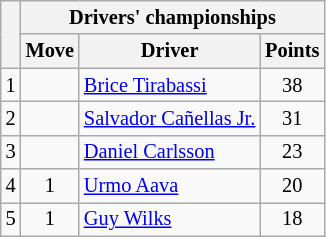<table class="wikitable" style="font-size:85%;">
<tr>
<th rowspan="2"></th>
<th colspan="3">Drivers' championships</th>
</tr>
<tr>
<th>Move</th>
<th>Driver</th>
<th>Points</th>
</tr>
<tr>
<td align="center">1</td>
<td align="center"></td>
<td> <a href='#'>Brice Tirabassi</a></td>
<td align="center">38</td>
</tr>
<tr>
<td align="center">2</td>
<td align="center"></td>
<td> <a href='#'>Salvador Cañellas Jr.</a></td>
<td align="center">31</td>
</tr>
<tr>
<td align="center">3</td>
<td align="center"></td>
<td> <a href='#'>Daniel Carlsson</a></td>
<td align="center">23</td>
</tr>
<tr>
<td align="center">4</td>
<td align="center"> 1</td>
<td> <a href='#'>Urmo Aava</a></td>
<td align="center">20</td>
</tr>
<tr>
<td align="center">5</td>
<td align="center"> 1</td>
<td> <a href='#'>Guy Wilks</a></td>
<td align="center">18</td>
</tr>
</table>
